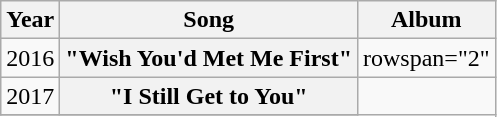<table class="wikitable plainrowheaders" style="text-align:center;">
<tr>
<th>Year</th>
<th>Song</th>
<th>Album</th>
</tr>
<tr>
<td>2016</td>
<th scope="row">"Wish You'd Met Me First"</th>
<td>rowspan="2" </td>
</tr>
<tr>
<td>2017</td>
<th scope="row">"I Still Get to You"</th>
</tr>
<tr>
</tr>
</table>
